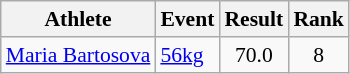<table class=wikitable style="font-size:90%">
<tr>
<th>Athlete</th>
<th>Event</th>
<th>Result</th>
<th>Rank</th>
</tr>
<tr>
<td><a href='#'>Maria Bartosova</a></td>
<td><a href='#'>56kg</a></td>
<td style="text-align:center;">70.0</td>
<td style="text-align:center;">8</td>
</tr>
</table>
